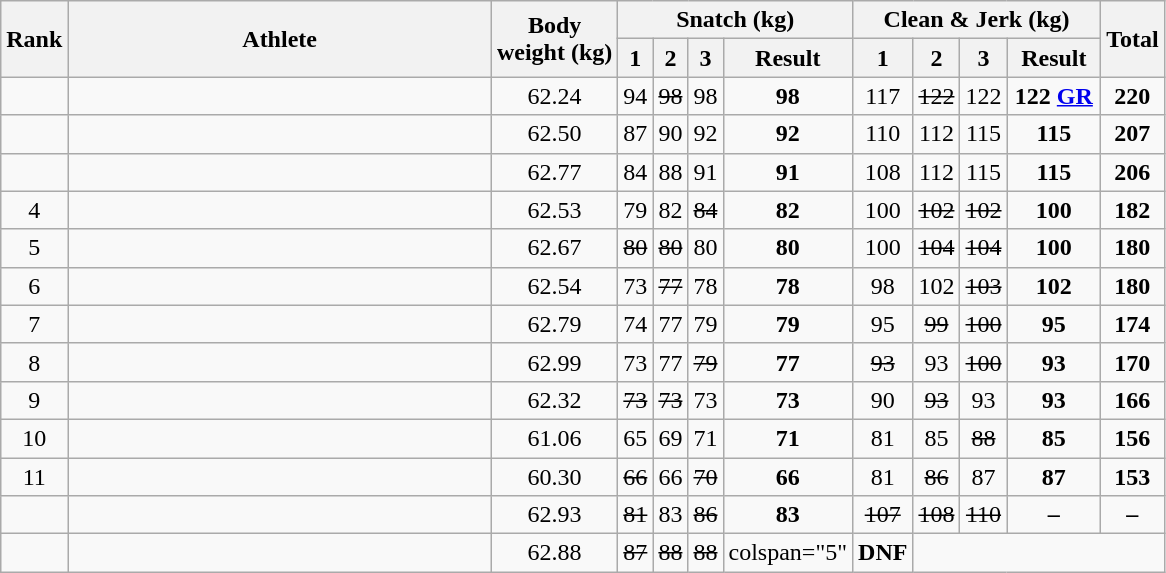<table class = "wikitable sortable" style="text-align:center;">
<tr>
<th rowspan=2>Rank</th>
<th rowspan=2 width=275>Athlete</th>
<th rowspan=2>Body<br>weight (kg)</th>
<th colspan=4>Snatch (kg)</th>
<th colspan=4>Clean & Jerk (kg)</th>
<th rowspan=2>Total</th>
</tr>
<tr>
<th class="unsortable">1</th>
<th class="unsortable">2</th>
<th class="unsortable">3</th>
<th width=55>Result</th>
<th class="unsortable">1</th>
<th class="unsortable">2</th>
<th class="unsortable">3</th>
<th width=55>Result</th>
</tr>
<tr>
<td></td>
<td align=left></td>
<td>62.24</td>
<td>94</td>
<td><s>98</s></td>
<td>98</td>
<td><strong>98</strong></td>
<td>117</td>
<td><s>122</s></td>
<td>122</td>
<td><strong>122 <a href='#'>GR</a></strong></td>
<td><strong>220</strong></td>
</tr>
<tr>
<td></td>
<td align=left></td>
<td>62.50</td>
<td>87</td>
<td>90</td>
<td>92</td>
<td><strong>92</strong></td>
<td>110</td>
<td>112</td>
<td>115</td>
<td><strong>115</strong></td>
<td><strong>207</strong></td>
</tr>
<tr>
<td></td>
<td align=left></td>
<td>62.77</td>
<td>84</td>
<td>88</td>
<td>91</td>
<td><strong>91</strong></td>
<td>108</td>
<td>112</td>
<td>115</td>
<td><strong>115</strong></td>
<td><strong>206</strong></td>
</tr>
<tr>
<td>4</td>
<td align=left></td>
<td>62.53</td>
<td>79</td>
<td>82</td>
<td><s>84</s></td>
<td><strong>82</strong></td>
<td>100</td>
<td><s>102</s></td>
<td><s>102</s></td>
<td><strong>100</strong></td>
<td><strong>182</strong></td>
</tr>
<tr>
<td>5</td>
<td align=left></td>
<td>62.67</td>
<td><s>80</s></td>
<td><s>80</s></td>
<td>80</td>
<td><strong>80</strong></td>
<td>100</td>
<td><s>104</s></td>
<td><s>104</s></td>
<td><strong>100</strong></td>
<td><strong>180</strong></td>
</tr>
<tr>
<td>6</td>
<td align=left></td>
<td>62.54</td>
<td>73</td>
<td><s>77</s></td>
<td>78</td>
<td><strong>78</strong></td>
<td>98</td>
<td>102</td>
<td><s>103</s></td>
<td><strong>102</strong></td>
<td><strong>180</strong></td>
</tr>
<tr>
<td>7</td>
<td align=left></td>
<td>62.79</td>
<td>74</td>
<td>77</td>
<td>79</td>
<td><strong>79</strong></td>
<td>95</td>
<td><s>99</s></td>
<td><s>100</s></td>
<td><strong>95</strong></td>
<td><strong>174</strong></td>
</tr>
<tr>
<td>8</td>
<td align=left></td>
<td>62.99</td>
<td>73</td>
<td>77</td>
<td><s>79</s></td>
<td><strong>77</strong></td>
<td><s>93</s></td>
<td>93</td>
<td><s>100</s></td>
<td><strong>93</strong></td>
<td><strong>170</strong></td>
</tr>
<tr>
<td>9</td>
<td align=left></td>
<td>62.32</td>
<td><s>73</s></td>
<td><s>73</s></td>
<td>73</td>
<td><strong>73</strong></td>
<td>90</td>
<td><s>93</s></td>
<td>93</td>
<td><strong>93</strong></td>
<td><strong>166</strong></td>
</tr>
<tr>
<td>10</td>
<td align=left></td>
<td>61.06</td>
<td>65</td>
<td>69</td>
<td>71</td>
<td><strong>71</strong></td>
<td>81</td>
<td>85</td>
<td><s>88</s></td>
<td><strong>85</strong></td>
<td><strong>156</strong></td>
</tr>
<tr>
<td>11</td>
<td align=left></td>
<td>60.30</td>
<td><s>66</s></td>
<td>66</td>
<td><s>70</s></td>
<td><strong>66</strong></td>
<td>81</td>
<td><s>86</s></td>
<td>87</td>
<td><strong>87</strong></td>
<td><strong>153</strong></td>
</tr>
<tr>
<td></td>
<td align=left></td>
<td>62.93</td>
<td><s>81</s></td>
<td>83</td>
<td><s>86</s></td>
<td><strong>83</strong></td>
<td><s>107</s></td>
<td><s>108</s></td>
<td><s>110</s></td>
<td><strong>–</strong></td>
<td><strong>–</strong></td>
</tr>
<tr>
<td></td>
<td align=left></td>
<td>62.88</td>
<td><s>87</s></td>
<td><s>88</s></td>
<td><s>88</s></td>
<td>colspan="5" </td>
<td><strong>DNF</strong></td>
</tr>
</table>
